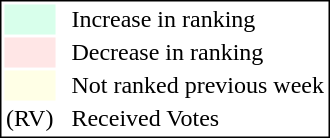<table style="border:1px solid black;">
<tr>
<td style="background:#D8FFEB; width:20px;"></td>
<td> </td>
<td>Increase in ranking</td>
</tr>
<tr>
<td style="background:#FFE6E6; width:20px;"></td>
<td> </td>
<td>Decrease in ranking</td>
</tr>
<tr>
<td style="background:#FFFFE6; width:20px;"></td>
<td> </td>
<td>Not ranked previous week</td>
</tr>
<tr>
<td>(RV)</td>
<td> </td>
<td>Received Votes</td>
</tr>
</table>
